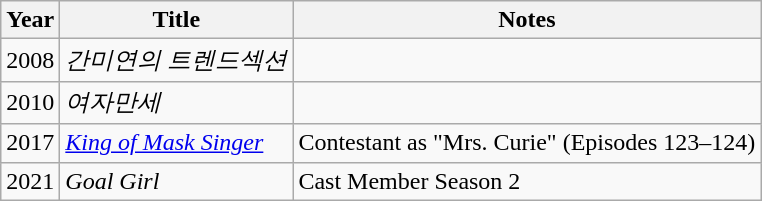<table class="wikitable">
<tr>
<th scope="col">Year</th>
<th scope="col">Title</th>
<th scope="col">Notes</th>
</tr>
<tr>
<td>2008</td>
<td><em>간미연의 트렌드섹션</em></td>
<td></td>
</tr>
<tr>
<td>2010</td>
<td><em>여자만세</em></td>
<td></td>
</tr>
<tr>
<td>2017</td>
<td><em><a href='#'>King of Mask Singer</a></em></td>
<td>Contestant as "Mrs. Curie" (Episodes 123–124)</td>
</tr>
<tr>
<td>2021</td>
<td><em>Goal Girl</em></td>
<td>Cast Member Season 2</td>
</tr>
</table>
